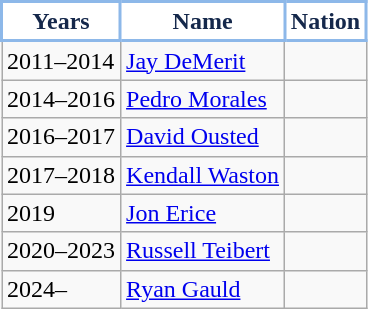<table class="wikitable">
<tr>
<th style="background:#FFFFFF; color:#15284B; border:2px solid #8DB8E9;" scope="col">Years</th>
<th style="background:#FFFFFF; color:#15284B; border:2px solid #8DB8E9;" scope="col">Name</th>
<th style="background:#FFFFFF; color:#15284B; border:2px solid #8DB8E9;" scope="col">Nation</th>
</tr>
<tr>
<td>2011–2014</td>
<td><a href='#'>Jay DeMerit</a></td>
<td></td>
</tr>
<tr>
<td>2014–2016</td>
<td><a href='#'>Pedro Morales</a></td>
<td></td>
</tr>
<tr>
<td>2016–2017</td>
<td><a href='#'>David Ousted</a></td>
<td></td>
</tr>
<tr>
<td>2017–2018</td>
<td><a href='#'>Kendall Waston</a></td>
<td></td>
</tr>
<tr>
<td>2019</td>
<td><a href='#'>Jon Erice</a></td>
<td></td>
</tr>
<tr>
<td>2020–2023</td>
<td><a href='#'>Russell Teibert</a></td>
<td></td>
</tr>
<tr>
<td>2024–</td>
<td><a href='#'>Ryan Gauld</a></td>
<td></td>
</tr>
</table>
